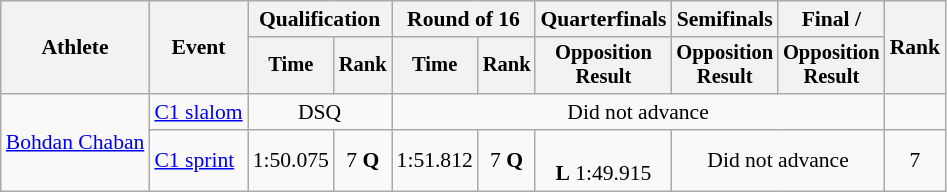<table class="wikitable" style="font-size:90%;">
<tr>
<th rowspan=2>Athlete</th>
<th rowspan=2>Event</th>
<th colspan=2>Qualification</th>
<th colspan=2>Round of 16</th>
<th>Quarterfinals</th>
<th>Semifinals</th>
<th>Final / </th>
<th rowspan=2>Rank</th>
</tr>
<tr style="font-size:95%">
<th>Time</th>
<th>Rank</th>
<th>Time</th>
<th>Rank</th>
<th>Opposition <br>Result</th>
<th>Opposition <br>Result</th>
<th>Opposition <br>Result</th>
</tr>
<tr align=center>
<td rowspan=2 align=left><a href='#'>Bohdan Chaban</a></td>
<td align=left><a href='#'>C1 slalom</a></td>
<td colspan=2>DSQ</td>
<td colspan=5>Did not advance</td>
<td></td>
</tr>
<tr align=center>
<td align=left><a href='#'>C1 sprint</a></td>
<td>1:50.075</td>
<td>7 <strong>Q</strong></td>
<td>1:51.812</td>
<td>7 <strong>Q</strong></td>
<td><br><strong>L</strong> 1:49.915</td>
<td colspan=2>Did not advance</td>
<td>7</td>
</tr>
</table>
